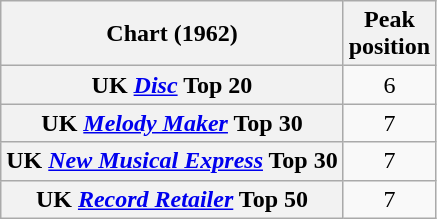<table class="wikitable sortable plainrowheaders" style="text-align:center">
<tr>
<th>Chart (1962)</th>
<th>Peak<br>position</th>
</tr>
<tr>
<th scope="row">UK <em><a href='#'>Disc</a></em> Top 20</th>
<td>6</td>
</tr>
<tr>
<th scope="row">UK <em><a href='#'>Melody Maker</a></em> Top 30</th>
<td>7</td>
</tr>
<tr>
<th scope="row">UK <em><a href='#'>New Musical Express</a></em> Top 30</th>
<td>7</td>
</tr>
<tr>
<th scope="row">UK <em><a href='#'>Record Retailer</a></em> Top 50</th>
<td>7</td>
</tr>
</table>
